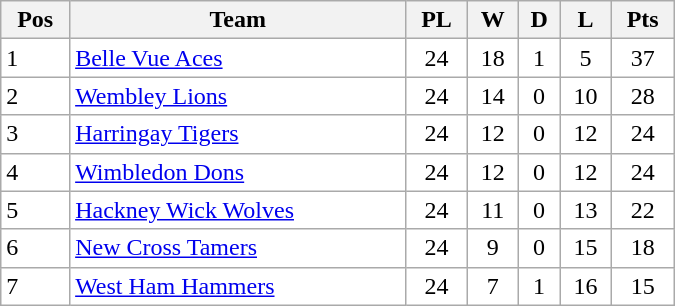<table class=wikitable width="450" style="background:#FFFFFF;">
<tr>
<th>Pos</th>
<th>Team</th>
<th>PL</th>
<th>W</th>
<th>D</th>
<th>L</th>
<th>Pts</th>
</tr>
<tr>
<td>1</td>
<td><a href='#'>Belle Vue Aces</a></td>
<td align="center">24</td>
<td align="center">18</td>
<td align="center">1</td>
<td align="center">5</td>
<td align="center">37</td>
</tr>
<tr>
<td>2</td>
<td><a href='#'>Wembley Lions</a></td>
<td align="center">24</td>
<td align="center">14</td>
<td align="center">0</td>
<td align="center">10</td>
<td align="center">28</td>
</tr>
<tr>
<td>3</td>
<td><a href='#'>Harringay Tigers</a></td>
<td align="center">24</td>
<td align="center">12</td>
<td align="center">0</td>
<td align="center">12</td>
<td align="center">24</td>
</tr>
<tr>
<td>4</td>
<td><a href='#'>Wimbledon Dons</a></td>
<td align="center">24</td>
<td align="center">12</td>
<td align="center">0</td>
<td align="center">12</td>
<td align="center">24</td>
</tr>
<tr>
<td>5</td>
<td><a href='#'>Hackney Wick Wolves</a></td>
<td align="center">24</td>
<td align="center">11</td>
<td align="center">0</td>
<td align="center">13</td>
<td align="center">22</td>
</tr>
<tr>
<td>6</td>
<td><a href='#'>New Cross Tamers</a></td>
<td align="center">24</td>
<td align="center">9</td>
<td align="center">0</td>
<td align="center">15</td>
<td align="center">18</td>
</tr>
<tr>
<td>7</td>
<td><a href='#'>West Ham Hammers</a></td>
<td align="center">24</td>
<td align="center">7</td>
<td align="center">1</td>
<td align="center">16</td>
<td align="center">15</td>
</tr>
</table>
